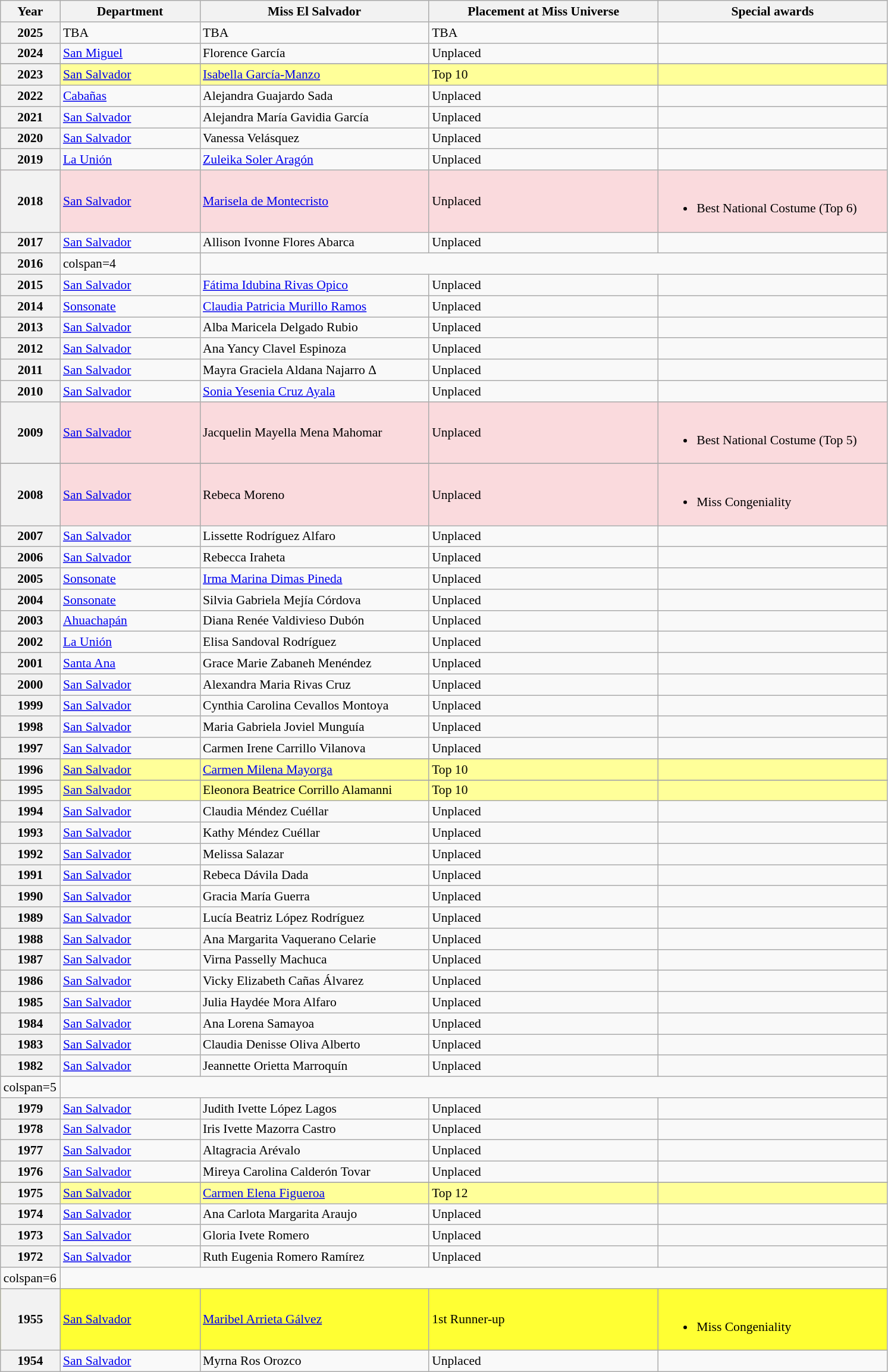<table class="wikitable " style="font-size: 90%;">
<tr>
<th width="60">Year</th>
<th width="150">Department</th>
<th width="250">Miss El Salvador</th>
<th width="250">Placement at Miss Universe</th>
<th width="250">Special awards</th>
</tr>
<tr>
<th>2025</th>
<td>TBA</td>
<td>TBA</td>
<td>TBA</td>
<td></td>
</tr>
<tr>
<th>2024</th>
<td><a href='#'>San Miguel</a></td>
<td>Florence García</td>
<td>Unplaced</td>
<td></td>
</tr>
<tr>
</tr>
<tr style="background-color:#FFFF99;">
<th>2023</th>
<td><a href='#'>San Salvador</a></td>
<td><a href='#'>Isabella García-Manzo</a></td>
<td>Top 10</td>
<td></td>
</tr>
<tr>
<th>2022</th>
<td><a href='#'>Cabañas</a></td>
<td>Alejandra Guajardo Sada</td>
<td>Unplaced</td>
<td></td>
</tr>
<tr>
<th>2021</th>
<td><a href='#'>San Salvador</a></td>
<td>Alejandra María Gavidia García</td>
<td>Unplaced</td>
<td></td>
</tr>
<tr>
<th>2020</th>
<td><a href='#'>San Salvador</a></td>
<td>Vanessa Velásquez</td>
<td>Unplaced</td>
<td></td>
</tr>
<tr>
<th>2019</th>
<td><a href='#'>La Unión</a></td>
<td><a href='#'>Zuleika Soler Aragón</a></td>
<td>Unplaced</td>
<td></td>
</tr>
<tr style="background-color:#FADADD">
<th>2018</th>
<td><a href='#'>San Salvador</a></td>
<td><a href='#'>Marisela de Montecristo</a></td>
<td>Unplaced</td>
<td><br><ul><li>Best National Costume (Top 6)</li></ul></td>
</tr>
<tr>
<th>2017</th>
<td><a href='#'>San Salvador</a></td>
<td>Allison Ivonne Flores Abarca</td>
<td>Unplaced</td>
<td></td>
</tr>
<tr>
<th>2016</th>
<td>colspan=4 </td>
</tr>
<tr>
<th>2015</th>
<td><a href='#'>San Salvador</a></td>
<td><a href='#'>Fátima Idubina Rivas Opico</a></td>
<td>Unplaced</td>
<td></td>
</tr>
<tr>
<th>2014</th>
<td><a href='#'>Sonsonate</a></td>
<td><a href='#'>Claudia Patricia Murillo Ramos</a></td>
<td>Unplaced</td>
<td></td>
</tr>
<tr>
<th>2013</th>
<td><a href='#'>San Salvador</a></td>
<td>Alba Maricela Delgado Rubio</td>
<td>Unplaced</td>
<td></td>
</tr>
<tr>
<th>2012</th>
<td><a href='#'>San Salvador</a></td>
<td>Ana Yancy Clavel Espinoza</td>
<td>Unplaced</td>
<td></td>
</tr>
<tr>
<th>2011</th>
<td><a href='#'>San Salvador</a></td>
<td>Mayra Graciela Aldana Najarro ∆</td>
<td>Unplaced</td>
<td></td>
</tr>
<tr>
<th>2010</th>
<td><a href='#'>San Salvador</a></td>
<td><a href='#'>Sonia Yesenia Cruz Ayala</a></td>
<td>Unplaced</td>
<td></td>
</tr>
<tr style="background-color:#FADADD">
<th>2009</th>
<td><a href='#'>San Salvador</a></td>
<td>Jacquelin Mayella Mena Mahomar</td>
<td>Unplaced</td>
<td><br><ul><li>Best National Costume (Top 5)</li></ul></td>
</tr>
<tr>
</tr>
<tr style="background-color:#FADADD">
<th>2008</th>
<td><a href='#'>San Salvador</a></td>
<td>Rebeca Moreno</td>
<td>Unplaced</td>
<td><br><ul><li>Miss Congeniality</li></ul></td>
</tr>
<tr>
<th>2007</th>
<td><a href='#'>San Salvador</a></td>
<td>Lissette Rodríguez Alfaro</td>
<td>Unplaced</td>
<td></td>
</tr>
<tr>
<th>2006</th>
<td><a href='#'>San Salvador</a></td>
<td>Rebecca Iraheta</td>
<td>Unplaced</td>
<td></td>
</tr>
<tr>
<th>2005</th>
<td><a href='#'>Sonsonate</a></td>
<td><a href='#'>Irma Marina Dimas Pineda</a></td>
<td>Unplaced</td>
<td></td>
</tr>
<tr>
<th>2004</th>
<td><a href='#'>Sonsonate</a></td>
<td>Silvia Gabriela Mejía Córdova</td>
<td>Unplaced</td>
<td></td>
</tr>
<tr>
<th>2003</th>
<td><a href='#'>Ahuachapán</a></td>
<td>Diana Renée Valdivieso Dubón</td>
<td>Unplaced</td>
<td></td>
</tr>
<tr>
<th>2002</th>
<td><a href='#'>La Unión</a></td>
<td>Elisa Sandoval Rodríguez</td>
<td>Unplaced</td>
<td></td>
</tr>
<tr>
<th>2001</th>
<td><a href='#'>Santa Ana</a></td>
<td>Grace Marie Zabaneh Menéndez</td>
<td>Unplaced</td>
<td></td>
</tr>
<tr>
<th>2000</th>
<td><a href='#'>San Salvador</a></td>
<td>Alexandra Maria Rivas Cruz</td>
<td>Unplaced</td>
<td></td>
</tr>
<tr>
<th>1999</th>
<td><a href='#'>San Salvador</a></td>
<td>Cynthia Carolina Cevallos Montoya</td>
<td>Unplaced</td>
<td></td>
</tr>
<tr>
<th>1998</th>
<td><a href='#'>San Salvador</a></td>
<td>Maria Gabriela Joviel Munguía</td>
<td>Unplaced</td>
<td></td>
</tr>
<tr>
<th>1997</th>
<td><a href='#'>San Salvador</a></td>
<td>Carmen Irene Carrillo Vilanova</td>
<td>Unplaced</td>
<td></td>
</tr>
<tr>
</tr>
<tr style="background-color:#FFFF99;">
<th>1996</th>
<td><a href='#'>San Salvador</a></td>
<td><a href='#'>Carmen Milena Mayorga</a></td>
<td>Top 10</td>
<td></td>
</tr>
<tr>
</tr>
<tr style="background-color:#FFFF99;">
<th>1995</th>
<td><a href='#'>San Salvador</a></td>
<td>Eleonora Beatrice Corrillo Alamanni</td>
<td>Top 10</td>
<td></td>
</tr>
<tr>
<th>1994</th>
<td><a href='#'>San Salvador</a></td>
<td>Claudia Méndez Cuéllar</td>
<td>Unplaced</td>
<td></td>
</tr>
<tr>
<th>1993</th>
<td><a href='#'>San Salvador</a></td>
<td>Kathy Méndez Cuéllar</td>
<td>Unplaced</td>
<td></td>
</tr>
<tr>
<th>1992</th>
<td><a href='#'>San Salvador</a></td>
<td>Melissa Salazar</td>
<td>Unplaced</td>
<td></td>
</tr>
<tr>
<th>1991</th>
<td><a href='#'>San Salvador</a></td>
<td>Rebeca Dávila Dada</td>
<td>Unplaced</td>
<td></td>
</tr>
<tr>
<th>1990</th>
<td><a href='#'>San Salvador</a></td>
<td>Gracia María Guerra</td>
<td>Unplaced</td>
<td></td>
</tr>
<tr>
<th>1989</th>
<td><a href='#'>San Salvador</a></td>
<td>Lucía Beatriz López Rodríguez</td>
<td>Unplaced</td>
<td></td>
</tr>
<tr>
<th>1988</th>
<td><a href='#'>San Salvador</a></td>
<td>Ana Margarita Vaquerano Celarie</td>
<td>Unplaced</td>
<td></td>
</tr>
<tr>
<th>1987</th>
<td><a href='#'>San Salvador</a></td>
<td>Virna Passelly Machuca</td>
<td>Unplaced</td>
<td></td>
</tr>
<tr>
<th>1986</th>
<td><a href='#'>San Salvador</a></td>
<td>Vicky Elizabeth Cañas Álvarez</td>
<td>Unplaced</td>
<td></td>
</tr>
<tr>
<th>1985</th>
<td><a href='#'>San Salvador</a></td>
<td>Julia Haydée Mora Alfaro</td>
<td>Unplaced</td>
<td></td>
</tr>
<tr>
<th>1984</th>
<td><a href='#'>San Salvador</a></td>
<td>Ana Lorena Samayoa</td>
<td>Unplaced</td>
<td></td>
</tr>
<tr>
<th>1983</th>
<td><a href='#'>San Salvador</a></td>
<td>Claudia Denisse Oliva Alberto</td>
<td>Unplaced</td>
<td></td>
</tr>
<tr>
<th>1982</th>
<td><a href='#'>San Salvador</a></td>
<td>Jeannette Orietta Marroquín</td>
<td>Unplaced</td>
<td></td>
</tr>
<tr>
<td>colspan=5 </td>
</tr>
<tr>
<th>1979</th>
<td><a href='#'>San Salvador</a></td>
<td>Judith Ivette López Lagos</td>
<td>Unplaced</td>
<td></td>
</tr>
<tr>
<th>1978</th>
<td><a href='#'>San Salvador</a></td>
<td>Iris Ivette Mazorra Castro</td>
<td>Unplaced</td>
<td></td>
</tr>
<tr>
<th>1977</th>
<td><a href='#'>San Salvador</a></td>
<td>Altagracia Arévalo</td>
<td>Unplaced</td>
<td></td>
</tr>
<tr>
<th>1976</th>
<td><a href='#'>San Salvador</a></td>
<td>Mireya Carolina Calderón Tovar</td>
<td>Unplaced</td>
<td></td>
</tr>
<tr>
</tr>
<tr style="background-color:#FFFF99;">
<th>1975</th>
<td><a href='#'>San Salvador</a></td>
<td><a href='#'>Carmen Elena Figueroa</a></td>
<td>Top 12</td>
<td></td>
</tr>
<tr>
<th>1974</th>
<td><a href='#'>San Salvador</a></td>
<td>Ana Carlota Margarita Araujo</td>
<td>Unplaced</td>
<td></td>
</tr>
<tr>
<th>1973</th>
<td><a href='#'>San Salvador</a></td>
<td>Gloria Ivete Romero</td>
<td>Unplaced</td>
<td></td>
</tr>
<tr>
<th>1972</th>
<td><a href='#'>San Salvador</a></td>
<td>Ruth Eugenia Romero Ramírez</td>
<td>Unplaced</td>
<td></td>
</tr>
<tr>
<td>colspan=6 </td>
</tr>
<tr>
</tr>
<tr style="background-color:#FFFF33;">
<th>1955</th>
<td><a href='#'>San Salvador</a></td>
<td><a href='#'>Maribel Arrieta Gálvez</a></td>
<td>1st Runner-up</td>
<td><br><ul><li>Miss Congeniality</li></ul></td>
</tr>
<tr>
<th>1954</th>
<td><a href='#'>San Salvador</a></td>
<td>Myrna Ros Orozco</td>
<td>Unplaced</td>
<td></td>
</tr>
</table>
